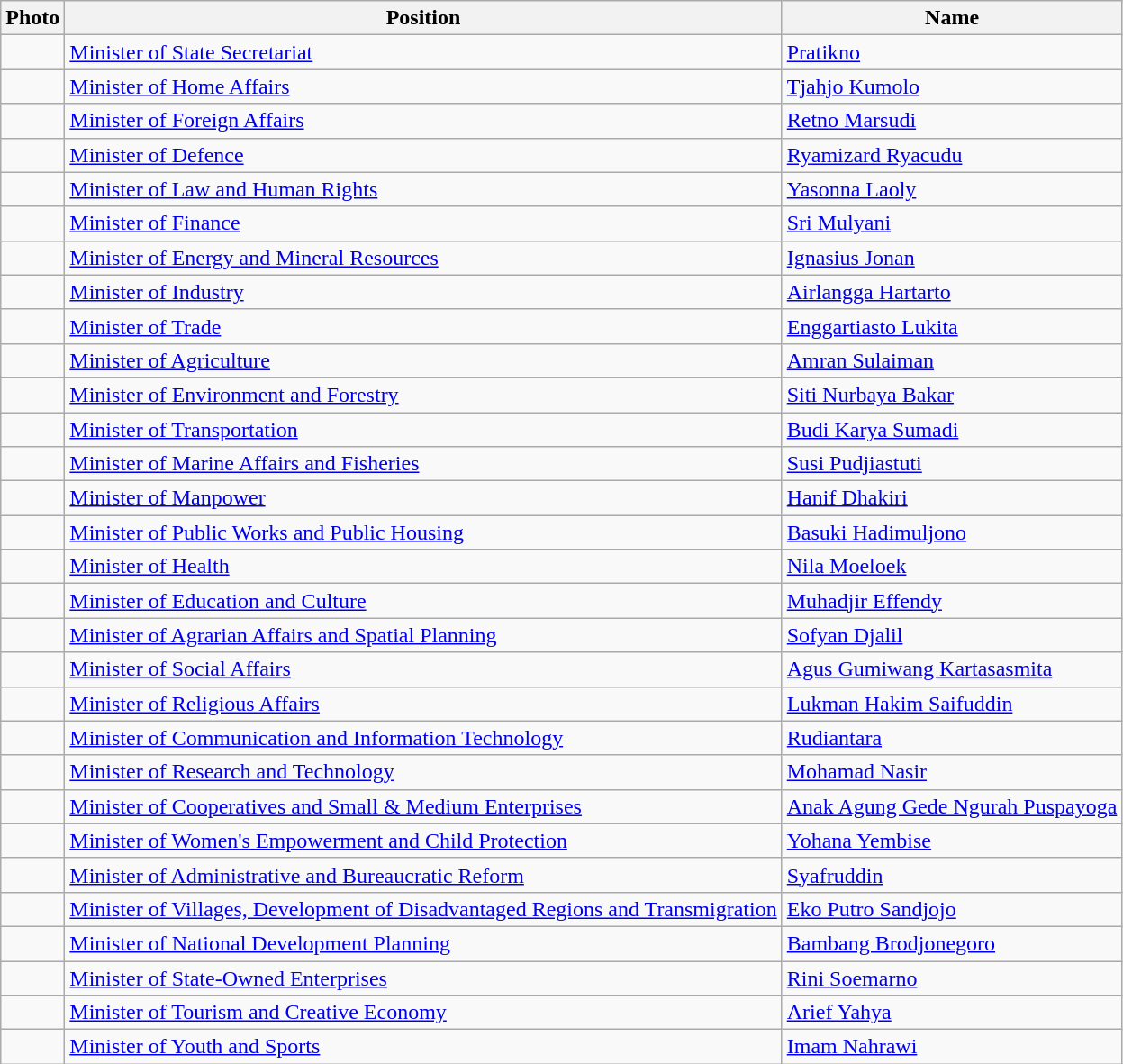<table class=wikitable>
<tr>
<th>Photo</th>
<th>Position</th>
<th>Name</th>
</tr>
<tr>
<td></td>
<td><a href='#'>Minister of State Secretariat</a></td>
<td><a href='#'>Pratikno</a></td>
</tr>
<tr>
<td></td>
<td><a href='#'>Minister of Home Affairs</a></td>
<td><a href='#'>Tjahjo Kumolo</a></td>
</tr>
<tr>
<td></td>
<td><a href='#'>Minister of Foreign Affairs</a></td>
<td><a href='#'>Retno Marsudi</a></td>
</tr>
<tr>
<td></td>
<td><a href='#'>Minister of Defence</a></td>
<td><a href='#'>Ryamizard Ryacudu</a></td>
</tr>
<tr>
<td></td>
<td><a href='#'>Minister of Law and Human Rights</a></td>
<td><a href='#'>Yasonna Laoly</a></td>
</tr>
<tr>
<td></td>
<td><a href='#'>Minister of Finance</a></td>
<td><a href='#'>Sri Mulyani</a></td>
</tr>
<tr>
<td></td>
<td><a href='#'>Minister of Energy and Mineral Resources</a></td>
<td><a href='#'>Ignasius Jonan</a></td>
</tr>
<tr>
<td></td>
<td><a href='#'>Minister of Industry</a></td>
<td><a href='#'>Airlangga Hartarto</a></td>
</tr>
<tr>
<td></td>
<td><a href='#'>Minister of Trade</a></td>
<td><a href='#'>Enggartiasto Lukita</a></td>
</tr>
<tr>
<td></td>
<td><a href='#'>Minister of Agriculture</a></td>
<td><a href='#'>Amran Sulaiman</a></td>
</tr>
<tr>
<td></td>
<td><a href='#'>Minister of Environment and Forestry</a></td>
<td><a href='#'>Siti Nurbaya Bakar</a></td>
</tr>
<tr>
<td></td>
<td><a href='#'>Minister of Transportation</a></td>
<td><a href='#'>Budi Karya Sumadi</a></td>
</tr>
<tr>
<td></td>
<td><a href='#'>Minister of Marine Affairs and Fisheries</a></td>
<td><a href='#'>Susi Pudjiastuti</a></td>
</tr>
<tr>
<td></td>
<td><a href='#'>Minister of Manpower</a></td>
<td><a href='#'>Hanif Dhakiri</a></td>
</tr>
<tr>
<td></td>
<td><a href='#'>Minister of Public Works and Public Housing</a></td>
<td><a href='#'>Basuki Hadimuljono</a></td>
</tr>
<tr>
<td></td>
<td><a href='#'>Minister of Health</a></td>
<td><a href='#'>Nila Moeloek</a></td>
</tr>
<tr>
<td></td>
<td><a href='#'>Minister of Education and Culture</a></td>
<td><a href='#'>Muhadjir Effendy</a></td>
</tr>
<tr>
<td></td>
<td><a href='#'>Minister of Agrarian Affairs and Spatial Planning</a></td>
<td><a href='#'>Sofyan Djalil</a></td>
</tr>
<tr>
<td></td>
<td><a href='#'>Minister of Social Affairs</a></td>
<td><a href='#'>Agus Gumiwang Kartasasmita</a></td>
</tr>
<tr>
<td></td>
<td><a href='#'>Minister of Religious Affairs</a></td>
<td><a href='#'>Lukman Hakim Saifuddin</a></td>
</tr>
<tr>
<td></td>
<td><a href='#'>Minister of Communication and Information Technology</a></td>
<td><a href='#'>Rudiantara</a></td>
</tr>
<tr>
<td></td>
<td><a href='#'>Minister of Research and Technology</a></td>
<td><a href='#'>Mohamad Nasir</a></td>
</tr>
<tr>
<td></td>
<td><a href='#'>Minister of Cooperatives and Small & Medium Enterprises</a></td>
<td><a href='#'>Anak Agung Gede Ngurah Puspayoga</a></td>
</tr>
<tr>
<td></td>
<td><a href='#'>Minister of Women's Empowerment and Child Protection</a></td>
<td><a href='#'>Yohana Yembise</a></td>
</tr>
<tr>
<td></td>
<td><a href='#'>Minister of Administrative and Bureaucratic Reform</a></td>
<td><a href='#'>Syafruddin</a></td>
</tr>
<tr>
<td></td>
<td><a href='#'>Minister of Villages, Development of Disadvantaged Regions and Transmigration</a></td>
<td><a href='#'>Eko Putro Sandjojo</a></td>
</tr>
<tr>
<td></td>
<td><a href='#'>Minister of National Development Planning</a></td>
<td><a href='#'>Bambang Brodjonegoro</a></td>
</tr>
<tr>
<td></td>
<td><a href='#'>Minister of State-Owned Enterprises</a></td>
<td><a href='#'>Rini Soemarno</a></td>
</tr>
<tr>
<td></td>
<td><a href='#'>Minister of Tourism and Creative Economy</a></td>
<td><a href='#'>Arief Yahya</a></td>
</tr>
<tr>
<td></td>
<td><a href='#'>Minister of Youth and Sports</a></td>
<td><a href='#'>Imam Nahrawi</a></td>
</tr>
</table>
